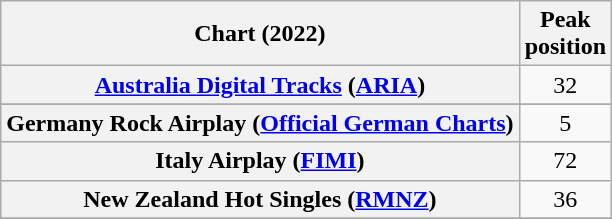<table class="wikitable sortable plainrowheaders" style="text-align:center">
<tr>
<th scope="col">Chart (2022)</th>
<th scope="col">Peak<br>position</th>
</tr>
<tr>
<th scope="row"><a href='#'>Australia Digital Tracks</a> (<a href='#'>ARIA</a>)</th>
<td>32</td>
</tr>
<tr>
</tr>
<tr>
<th scope="row">Germany Rock Airplay (<a href='#'>Official German Charts</a>)</th>
<td>5</td>
</tr>
<tr>
<th scope="row">Italy Airplay (<a href='#'>FIMI</a>)</th>
<td>72</td>
</tr>
<tr>
<th scope="row">New Zealand Hot Singles (<a href='#'>RMNZ</a>)</th>
<td>36</td>
</tr>
<tr>
</tr>
<tr>
</tr>
<tr>
</tr>
<tr>
</tr>
</table>
